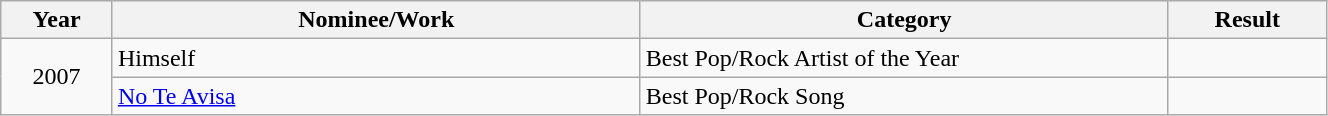<table class="wikitable plainrowheaders" style="width:70%;">
<tr>
<th scope="col" style="width:4%;">Year</th>
<th scope="col" style="width:20%;">Nominee/Work</th>
<th scope="col" style="width:20%;">Category</th>
<th scope="col" style="width:6%;">Result</th>
</tr>
<tr>
<td rowspan=2 style="text-align:center;">2007</td>
<td>Himself</td>
<td>Best Pop/Rock Artist of the Year</td>
<td></td>
</tr>
<tr>
<td><a href='#'>No Te Avisa</a></td>
<td>Best Pop/Rock Song</td>
<td></td>
</tr>
</table>
